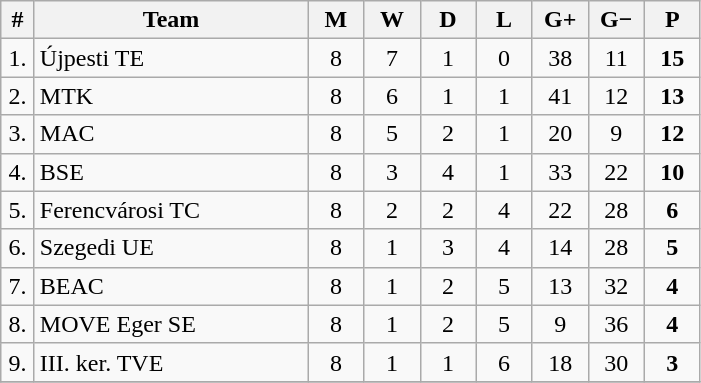<table class="wikitable" style="text-align: center;">
<tr>
<th width="15">#</th>
<th width="175">Team</th>
<th width="30">M</th>
<th width="30">W</th>
<th width="30">D</th>
<th width="30">L</th>
<th width="30">G+</th>
<th width="30">G−</th>
<th width="30">P</th>
</tr>
<tr>
<td>1.</td>
<td align="left">Újpesti TE</td>
<td>8</td>
<td>7</td>
<td>1</td>
<td>0</td>
<td>38</td>
<td>11</td>
<td><strong>15</strong></td>
</tr>
<tr>
<td>2.</td>
<td align="left">MTK</td>
<td>8</td>
<td>6</td>
<td>1</td>
<td>1</td>
<td>41</td>
<td>12</td>
<td><strong>13</strong></td>
</tr>
<tr>
<td>3.</td>
<td align="left">MAC</td>
<td>8</td>
<td>5</td>
<td>2</td>
<td>1</td>
<td>20</td>
<td>9</td>
<td><strong>12</strong></td>
</tr>
<tr>
<td>4.</td>
<td align="left">BSE</td>
<td>8</td>
<td>3</td>
<td>4</td>
<td>1</td>
<td>33</td>
<td>22</td>
<td><strong>10</strong></td>
</tr>
<tr>
<td>5.</td>
<td align="left">Ferencvárosi TC</td>
<td>8</td>
<td>2</td>
<td>2</td>
<td>4</td>
<td>22</td>
<td>28</td>
<td><strong>6</strong></td>
</tr>
<tr>
<td>6.</td>
<td align="left">Szegedi UE</td>
<td>8</td>
<td>1</td>
<td>3</td>
<td>4</td>
<td>14</td>
<td>28</td>
<td><strong>5</strong></td>
</tr>
<tr>
<td>7.</td>
<td align="left">BEAC</td>
<td>8</td>
<td>1</td>
<td>2</td>
<td>5</td>
<td>13</td>
<td>32</td>
<td><strong>4</strong></td>
</tr>
<tr>
<td>8.</td>
<td align="left">MOVE Eger SE</td>
<td>8</td>
<td>1</td>
<td>2</td>
<td>5</td>
<td>9</td>
<td>36</td>
<td><strong>4</strong></td>
</tr>
<tr>
<td>9.</td>
<td align="left">III. ker. TVE</td>
<td>8</td>
<td>1</td>
<td>1</td>
<td>6</td>
<td>18</td>
<td>30</td>
<td><strong>3</strong></td>
</tr>
<tr>
</tr>
</table>
